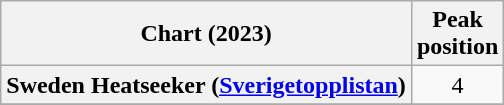<table class="wikitable sortable plainrowheaders" style="text-align:center">
<tr>
<th scope="col">Chart (2023)</th>
<th scope="col">Peak<br>position</th>
</tr>
<tr>
<th scope="row">Sweden Heatseeker (<a href='#'>Sverigetopplistan</a>)</th>
<td>4</td>
</tr>
<tr>
</tr>
</table>
